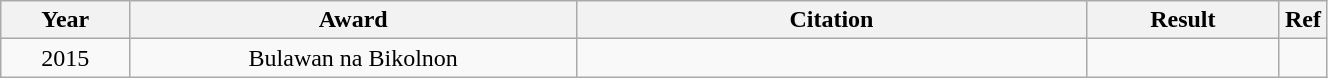<table width="70%" class="wikitable sortable">
<tr>
<th width="10%">Year</th>
<th width="35%">Award</th>
<th width="40%">Citation</th>
<th width="15%">Result</th>
<th width="15%">Ref</th>
</tr>
<tr>
<td align="center">2015</td>
<td align="center">Bulawan na Bikolnon</td>
<td align="center"></td>
<td></td>
<td></td>
</tr>
</table>
